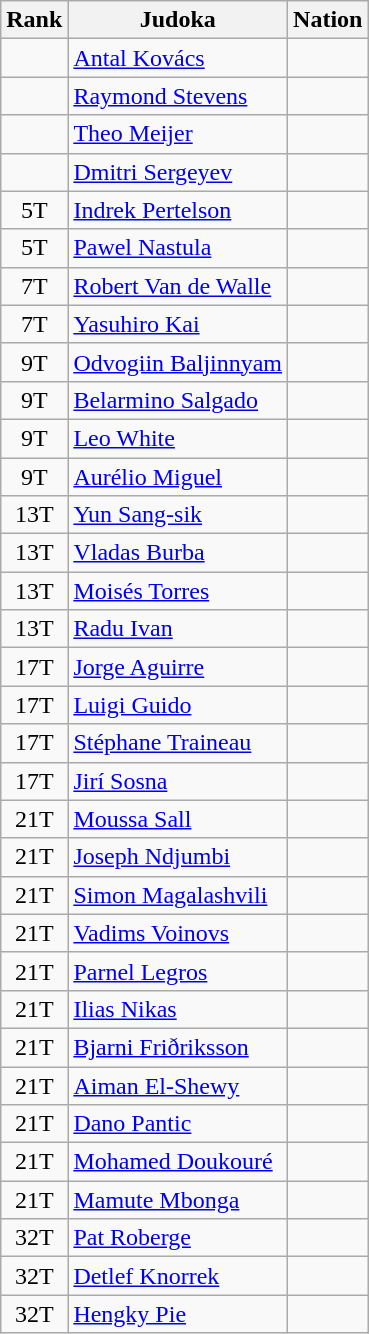<table class="wikitable sortable" style="text-align:center">
<tr>
<th>Rank</th>
<th>Judoka</th>
<th>Nation</th>
</tr>
<tr>
<td></td>
<td align="left"><a href='#'>Antal Kovács</a></td>
<td align="left"></td>
</tr>
<tr>
<td></td>
<td align="left"><a href='#'>Raymond Stevens</a></td>
<td align="left"></td>
</tr>
<tr>
<td></td>
<td align="left"><a href='#'>Theo Meijer</a></td>
<td align="left"></td>
</tr>
<tr>
<td></td>
<td align="left"><a href='#'>Dmitri Sergeyev</a></td>
<td align="left"></td>
</tr>
<tr>
<td>5T</td>
<td align="left"><a href='#'>Indrek Pertelson</a></td>
<td align="left"></td>
</tr>
<tr>
<td>5T</td>
<td align="left"><a href='#'>Pawel Nastula</a></td>
<td align="left"></td>
</tr>
<tr>
<td>7T</td>
<td align="left"><a href='#'>Robert Van de Walle</a></td>
<td align="left"></td>
</tr>
<tr>
<td>7T</td>
<td align="left"><a href='#'>Yasuhiro Kai</a></td>
<td align="left"></td>
</tr>
<tr>
<td>9T</td>
<td align="left"><a href='#'>Odvogiin Baljinnyam</a></td>
<td align="left"></td>
</tr>
<tr>
<td>9T</td>
<td align="left"><a href='#'>Belarmino Salgado</a></td>
<td align="left"></td>
</tr>
<tr>
<td>9T</td>
<td align="left"><a href='#'>Leo White</a></td>
<td align="left"></td>
</tr>
<tr>
<td>9T</td>
<td align="left"><a href='#'>Aurélio Miguel</a></td>
<td align="left"></td>
</tr>
<tr>
<td>13T</td>
<td align="left"><a href='#'>Yun Sang-sik</a></td>
<td align="left"></td>
</tr>
<tr>
<td>13T</td>
<td align="left"><a href='#'>Vladas Burba</a></td>
<td align="left"></td>
</tr>
<tr>
<td>13T</td>
<td align="left"><a href='#'>Moisés Torres</a></td>
<td align="left"></td>
</tr>
<tr>
<td>13T</td>
<td align="left"><a href='#'>Radu Ivan</a></td>
<td align="left"></td>
</tr>
<tr>
<td>17T</td>
<td align="left"><a href='#'>Jorge Aguirre</a></td>
<td align="left"></td>
</tr>
<tr>
<td>17T</td>
<td align="left"><a href='#'>Luigi Guido</a></td>
<td align="left"></td>
</tr>
<tr>
<td>17T</td>
<td align="left"><a href='#'>Stéphane Traineau</a></td>
<td align="left"></td>
</tr>
<tr>
<td>17T</td>
<td align="left"><a href='#'>Jirí Sosna</a></td>
<td align="left"></td>
</tr>
<tr>
<td>21T</td>
<td align="left"><a href='#'>Moussa Sall</a></td>
<td align="left"></td>
</tr>
<tr>
<td>21T</td>
<td align="left"><a href='#'>Joseph Ndjumbi</a></td>
<td align="left"></td>
</tr>
<tr>
<td>21T</td>
<td align="left"><a href='#'>Simon Magalashvili</a></td>
<td align="left"></td>
</tr>
<tr>
<td>21T</td>
<td align="left"><a href='#'>Vadims Voinovs</a></td>
<td align="left"></td>
</tr>
<tr>
<td>21T</td>
<td align="left"><a href='#'>Parnel Legros</a></td>
<td align="left"></td>
</tr>
<tr>
<td>21T</td>
<td align="left"><a href='#'>Ilias Nikas</a></td>
<td align="left"></td>
</tr>
<tr>
<td>21T</td>
<td align="left"><a href='#'>Bjarni Friðriksson</a></td>
<td align="left"></td>
</tr>
<tr>
<td>21T</td>
<td align="left"><a href='#'>Aiman El-Shewy</a></td>
<td align="left"></td>
</tr>
<tr>
<td>21T</td>
<td align="left"><a href='#'>Dano Pantic</a></td>
<td align="left"></td>
</tr>
<tr>
<td>21T</td>
<td align="left"><a href='#'>Mohamed Doukouré</a></td>
<td align="left"></td>
</tr>
<tr>
<td>21T</td>
<td align="left"><a href='#'>Mamute Mbonga</a></td>
<td align="left"></td>
</tr>
<tr>
<td>32T</td>
<td align="left"><a href='#'>Pat Roberge</a></td>
<td align="left"></td>
</tr>
<tr>
<td>32T</td>
<td align="left"><a href='#'>Detlef Knorrek</a></td>
<td align="left"></td>
</tr>
<tr>
<td>32T</td>
<td align="left"><a href='#'>Hengky Pie</a></td>
<td align="left"></td>
</tr>
</table>
